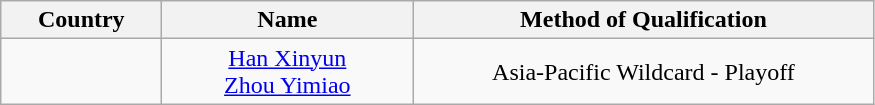<table class="wikitable" style="text-align: center;">
<tr>
<th style="width:100px;">Country</th>
<th width=160>Name</th>
<th width=300>Method of Qualification</th>
</tr>
<tr>
<td> <br></td>
<td><a href='#'>Han Xinyun</a> <br> <a href='#'>Zhou Yimiao</a></td>
<td>Asia-Pacific Wildcard - Playoff</td>
</tr>
</table>
